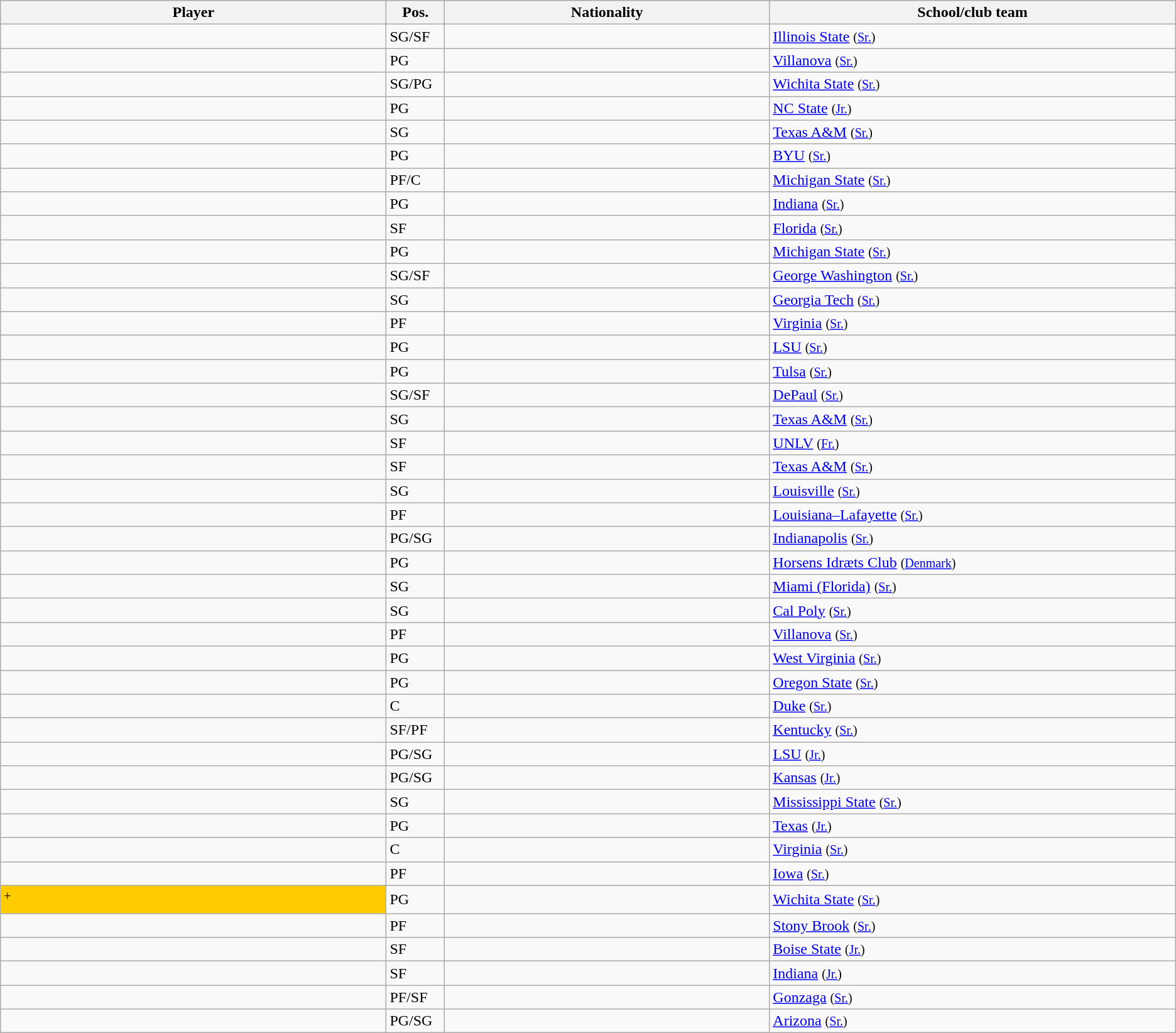<table class="wikitable sortable">
<tr>
<th style="width:19%;">Player</th>
<th style="width:1%;">Pos.</th>
<th style="width:16%;">Nationality</th>
<th style="width:20%;">School/club team</th>
</tr>
<tr>
<td></td>
<td>SG/SF</td>
<td><br></td>
<td><a href='#'>Illinois State</a> <small>(<a href='#'>Sr.</a>)</small></td>
</tr>
<tr>
<td></td>
<td>PG</td>
<td></td>
<td><a href='#'>Villanova</a> <small>(<a href='#'>Sr.</a>)</small></td>
</tr>
<tr>
<td></td>
<td>SG/PG</td>
<td></td>
<td><a href='#'>Wichita State</a> <small>(<a href='#'>Sr.</a>)</small></td>
</tr>
<tr>
<td></td>
<td>PG</td>
<td></td>
<td><a href='#'>NC State</a> <small>(<a href='#'>Jr.</a>)</small></td>
</tr>
<tr>
<td></td>
<td>SG</td>
<td></td>
<td><a href='#'>Texas A&M</a> <small>(<a href='#'>Sr.</a>)</small></td>
</tr>
<tr>
<td></td>
<td>PG</td>
<td></td>
<td><a href='#'>BYU</a> <small>(<a href='#'>Sr.</a>)</small></td>
</tr>
<tr>
<td></td>
<td>PF/C</td>
<td></td>
<td><a href='#'>Michigan State</a> <small>(<a href='#'>Sr.</a>)</small></td>
</tr>
<tr>
<td></td>
<td>PG</td>
<td></td>
<td><a href='#'>Indiana</a> <small>(<a href='#'>Sr.</a>)</small></td>
</tr>
<tr>
<td></td>
<td>SF</td>
<td></td>
<td><a href='#'>Florida</a> <small>(<a href='#'>Sr.</a>)</small></td>
</tr>
<tr>
<td></td>
<td>PG</td>
<td></td>
<td><a href='#'>Michigan State</a> <small>(<a href='#'>Sr.</a>)</small></td>
</tr>
<tr>
<td></td>
<td>SG/SF</td>
<td></td>
<td><a href='#'>George Washington</a> <small>(<a href='#'>Sr.</a>)</small></td>
</tr>
<tr>
<td></td>
<td>SG</td>
<td></td>
<td><a href='#'>Georgia Tech</a> <small>(<a href='#'>Sr.</a>)</small></td>
</tr>
<tr>
<td></td>
<td>PF</td>
<td></td>
<td><a href='#'>Virginia</a> <small>(<a href='#'>Sr.</a>)</small></td>
</tr>
<tr>
<td></td>
<td>PG</td>
<td></td>
<td><a href='#'>LSU</a> <small>(<a href='#'>Sr.</a>)</small></td>
</tr>
<tr>
<td></td>
<td>PG</td>
<td></td>
<td><a href='#'>Tulsa</a> <small>(<a href='#'>Sr.</a>)</small></td>
</tr>
<tr>
<td></td>
<td>SG/SF</td>
<td></td>
<td><a href='#'>DePaul</a> <small>(<a href='#'>Sr.</a>)</small></td>
</tr>
<tr>
<td></td>
<td>SG</td>
<td></td>
<td><a href='#'>Texas A&M</a> <small>(<a href='#'>Sr.</a>)</small></td>
</tr>
<tr>
<td></td>
<td>SF</td>
<td></td>
<td><a href='#'>UNLV</a> <small>(<a href='#'>Fr.</a>)</small></td>
</tr>
<tr>
<td></td>
<td>SF</td>
<td></td>
<td><a href='#'>Texas A&M</a> <small>(<a href='#'>Sr.</a>)</small></td>
</tr>
<tr>
<td></td>
<td>SG</td>
<td></td>
<td><a href='#'>Louisville</a> <small>(<a href='#'>Sr.</a>)</small></td>
</tr>
<tr>
<td></td>
<td>PF</td>
<td></td>
<td><a href='#'>Louisiana–Lafayette</a> <small>(<a href='#'>Sr.</a>)</small></td>
</tr>
<tr>
<td></td>
<td>PG/SG</td>
<td></td>
<td><a href='#'>Indianapolis</a> <small>(<a href='#'>Sr.</a>)</small></td>
</tr>
<tr>
<td></td>
<td>PG</td>
<td></td>
<td><a href='#'>Horsens Idræts Club</a> <small>(<a href='#'>Denmark</a>)</small></td>
</tr>
<tr>
<td></td>
<td>SG</td>
<td></td>
<td><a href='#'>Miami (Florida)</a> <small>(<a href='#'>Sr.</a>)</small></td>
</tr>
<tr>
<td></td>
<td>SG</td>
<td></td>
<td><a href='#'>Cal Poly</a> <small>(<a href='#'>Sr.</a>)</small></td>
</tr>
<tr>
<td></td>
<td>PF</td>
<td></td>
<td><a href='#'>Villanova</a> <small>(<a href='#'>Sr.</a>)</small></td>
</tr>
<tr>
<td></td>
<td>PG</td>
<td></td>
<td><a href='#'>West Virginia</a> <small>(<a href='#'>Sr.</a>)</small></td>
</tr>
<tr>
<td></td>
<td>PG</td>
<td></td>
<td><a href='#'>Oregon State</a> <small>(<a href='#'>Sr.</a>)</small></td>
</tr>
<tr>
<td></td>
<td>C</td>
<td></td>
<td><a href='#'>Duke</a> <small>(<a href='#'>Sr.</a>)</small></td>
</tr>
<tr>
<td></td>
<td>SF/PF</td>
<td></td>
<td><a href='#'>Kentucky</a> <small>(<a href='#'>Sr.</a>)</small></td>
</tr>
<tr>
<td></td>
<td>PG/SG</td>
<td></td>
<td><a href='#'>LSU</a> <small>(<a href='#'>Jr.</a>)</small></td>
</tr>
<tr>
<td></td>
<td>PG/SG</td>
<td></td>
<td><a href='#'>Kansas</a> <small>(<a href='#'>Jr.</a>)</small></td>
</tr>
<tr>
<td></td>
<td>SG</td>
<td></td>
<td><a href='#'>Mississippi State</a> <small>(<a href='#'>Sr.</a>)</small></td>
</tr>
<tr>
<td></td>
<td>PG</td>
<td></td>
<td><a href='#'>Texas</a> <small>(<a href='#'>Jr.</a>)</small></td>
</tr>
<tr>
<td></td>
<td>C</td>
<td></td>
<td><a href='#'>Virginia</a> <small>(<a href='#'>Sr.</a>)</small></td>
</tr>
<tr>
<td></td>
<td>PF</td>
<td></td>
<td><a href='#'>Iowa</a> <small>(<a href='#'>Sr.</a>)</small></td>
</tr>
<tr>
<td bgcolor="FFCC00"><sup>+</sup></td>
<td>PG</td>
<td></td>
<td><a href='#'>Wichita State</a> <small>(<a href='#'>Sr.</a>)</small></td>
</tr>
<tr>
<td></td>
<td>PF</td>
<td></td>
<td><a href='#'>Stony Brook</a> <small>(<a href='#'>Sr.</a>)</small></td>
</tr>
<tr>
<td></td>
<td>SF</td>
<td></td>
<td><a href='#'>Boise State</a> <small>(<a href='#'>Jr.</a>)</small></td>
</tr>
<tr>
<td></td>
<td>SF</td>
<td></td>
<td><a href='#'>Indiana</a> <small>(<a href='#'>Jr.</a>)</small></td>
</tr>
<tr>
<td></td>
<td>PF/SF</td>
<td></td>
<td><a href='#'>Gonzaga</a> <small>(<a href='#'>Sr.</a>)</small></td>
</tr>
<tr>
<td></td>
<td>PG/SG</td>
<td></td>
<td><a href='#'>Arizona</a> <small>(<a href='#'>Sr.</a>)</small></td>
</tr>
</table>
